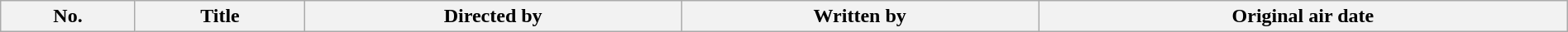<table class="wikitable plainrowheaders" style="width:100%; background:#fff;">
<tr>
<th style="background:#;">No.</th>
<th style="background:#;">Title</th>
<th style="background:#;">Directed by</th>
<th style="background:#;">Written by</th>
<th style="background:#;">Original air date<br>






























</th>
</tr>
</table>
